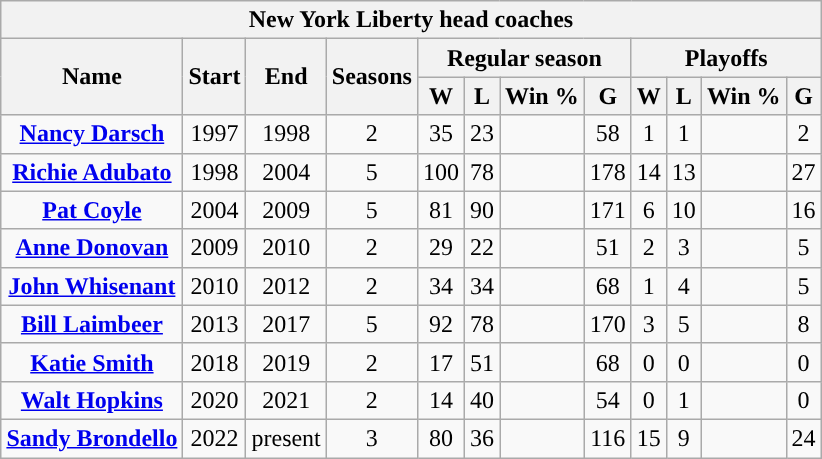<table class="wikitable" style="clear:both; margin:1.5em auto; text-align:center;">
<tr>
<th colspan=12>New York Liberty head coaches</th>
</tr>
<tr>
<th rowspan="2">Name</th>
<th rowspan="2">Start</th>
<th rowspan="2">End</th>
<th rowspan="2">Seasons</th>
<th colspan="4">Regular season</th>
<th colspan="4">Playoffs</th>
</tr>
<tr>
<th>W</th>
<th>L</th>
<th>Win %</th>
<th>G</th>
<th>W</th>
<th>L</th>
<th>Win %</th>
<th>G</th>
</tr>
<tr>
<td><strong><a href='#'>Nancy Darsch</a></strong></td>
<td>1997</td>
<td>1998</td>
<td>2</td>
<td>35</td>
<td>23</td>
<td></td>
<td>58</td>
<td>1</td>
<td>1</td>
<td></td>
<td>2</td>
</tr>
<tr>
<td><strong><a href='#'>Richie Adubato</a></strong></td>
<td>1998</td>
<td>2004</td>
<td>5</td>
<td>100</td>
<td>78</td>
<td></td>
<td>178</td>
<td>14</td>
<td>13</td>
<td></td>
<td>27</td>
</tr>
<tr>
<td><strong><a href='#'>Pat Coyle</a></strong></td>
<td>2004</td>
<td>2009</td>
<td>5</td>
<td>81</td>
<td>90</td>
<td></td>
<td>171</td>
<td>6</td>
<td>10</td>
<td></td>
<td>16</td>
</tr>
<tr>
<td><strong><a href='#'>Anne Donovan</a></strong></td>
<td>2009</td>
<td>2010</td>
<td>2</td>
<td>29</td>
<td>22</td>
<td></td>
<td>51</td>
<td>2</td>
<td>3</td>
<td></td>
<td>5</td>
</tr>
<tr>
<td><strong><a href='#'>John Whisenant</a></strong></td>
<td>2010</td>
<td>2012</td>
<td>2</td>
<td>34</td>
<td>34</td>
<td></td>
<td>68</td>
<td>1</td>
<td>4</td>
<td></td>
<td>5</td>
</tr>
<tr>
<td><strong><a href='#'>Bill Laimbeer</a></strong></td>
<td>2013</td>
<td>2017</td>
<td>5</td>
<td>92</td>
<td>78</td>
<td></td>
<td>170</td>
<td>3</td>
<td>5</td>
<td></td>
<td>8</td>
</tr>
<tr>
<td><strong><a href='#'>Katie Smith</a></strong></td>
<td>2018</td>
<td>2019</td>
<td>2</td>
<td>17</td>
<td>51</td>
<td></td>
<td>68</td>
<td>0</td>
<td>0</td>
<td></td>
<td>0</td>
</tr>
<tr>
<td><strong><a href='#'>Walt Hopkins</a></strong></td>
<td>2020</td>
<td>2021</td>
<td>2</td>
<td>14</td>
<td>40</td>
<td></td>
<td>54</td>
<td>0</td>
<td>1</td>
<td></td>
<td>0</td>
</tr>
<tr>
<td><strong><a href='#'>Sandy Brondello</a></strong></td>
<td>2022</td>
<td>present</td>
<td>3</td>
<td>80</td>
<td>36</td>
<td></td>
<td>116</td>
<td>15</td>
<td>9</td>
<td></td>
<td>24</td>
</tr>
</table>
